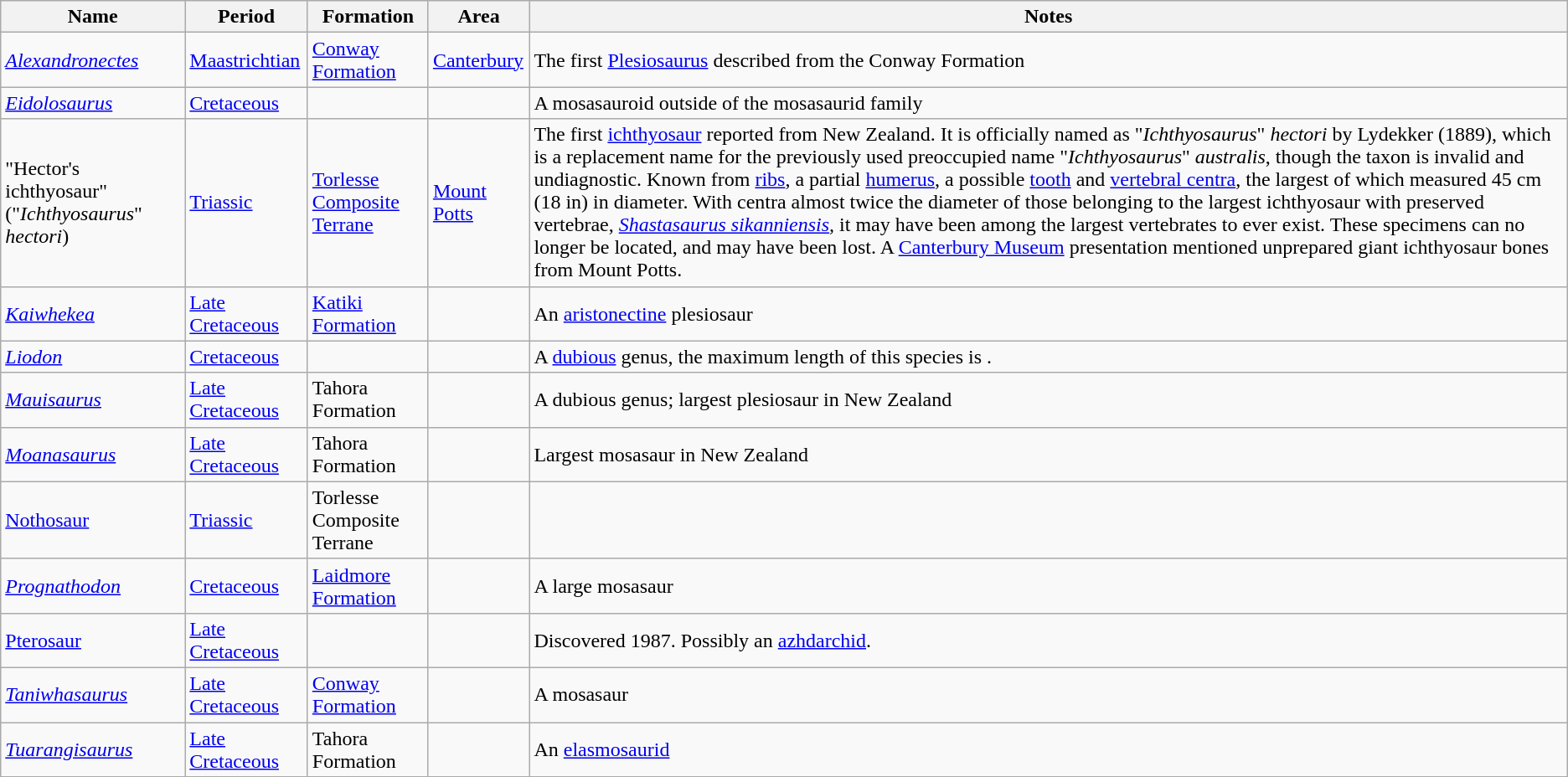<table class="sortable wikitable">
<tr>
<th>Name</th>
<th>Period</th>
<th>Formation</th>
<th>Area</th>
<th>Notes</th>
</tr>
<tr>
<td><em><a href='#'>Alexandronectes</a></em></td>
<td><a href='#'>Maastrichtian</a></td>
<td><a href='#'>Conway Formation</a></td>
<td><a href='#'>Canterbury</a></td>
<td>The first <a href='#'>Plesiosaurus</a> described from the Conway Formation</td>
</tr>
<tr>
<td><em><a href='#'>Eidolosaurus</a></em></td>
<td><a href='#'>Cretaceous</a></td>
<td></td>
<td></td>
<td>A mosasauroid outside of the mosasaurid family </td>
</tr>
<tr>
<td>"Hector's ichthyosaur" ("<em>Ichthyosaurus</em>" <em>hectori</em>)</td>
<td><a href='#'>Triassic</a></td>
<td><a href='#'>Torlesse Composite Terrane</a></td>
<td><a href='#'>Mount Potts</a></td>
<td>The first <a href='#'>ichthyosaur</a> reported from New Zealand. It is officially named as "<em>Ichthyosaurus</em>" <em>hectori</em> by Lydekker (1889), which is a replacement name for the previously used preoccupied name "<em>Ichthyosaurus</em>" <em>australis</em>, though the taxon is invalid and undiagnostic. Known from <a href='#'>ribs</a>, a partial <a href='#'>humerus</a>, a possible <a href='#'>tooth</a> and <a href='#'>vertebral centra</a>, the largest of which measured 45 cm (18 in) in diameter. With centra almost twice the diameter of those belonging to the largest ichthyosaur with preserved vertebrae, <em><a href='#'>Shastasaurus sikanniensis</a>,</em> it may have been among the largest vertebrates to ever exist. These specimens can no longer be located, and may have been lost. A <a href='#'>Canterbury Museum</a> presentation mentioned unprepared giant ichthyosaur bones from Mount Potts.</td>
</tr>
<tr>
<td><em><a href='#'>Kaiwhekea</a></em></td>
<td><a href='#'>Late Cretaceous</a></td>
<td><a href='#'>Katiki Formation</a></td>
<td></td>
<td>An <a href='#'>aristonectine</a> plesiosaur</td>
</tr>
<tr>
<td><em><a href='#'>Liodon</a></em></td>
<td><a href='#'>Cretaceous</a></td>
<td></td>
<td></td>
<td>A <a href='#'>dubious</a> genus, the maximum length of this species is .</td>
</tr>
<tr>
<td><em><a href='#'>Mauisaurus</a></em></td>
<td><a href='#'>Late Cretaceous</a></td>
<td>Tahora Formation</td>
<td></td>
<td>A dubious genus; largest plesiosaur in New Zealand</td>
</tr>
<tr>
<td><em><a href='#'>Moanasaurus</a></em></td>
<td><a href='#'>Late Cretaceous</a></td>
<td>Tahora Formation</td>
<td></td>
<td>Largest mosasaur in New Zealand</td>
</tr>
<tr>
<td><a href='#'>Nothosaur</a></td>
<td><a href='#'>Triassic</a></td>
<td>Torlesse Composite Terrane</td>
<td></td>
<td></td>
</tr>
<tr>
<td><em><a href='#'>Prognathodon</a></em></td>
<td><a href='#'>Cretaceous</a></td>
<td><a href='#'>Laidmore Formation</a></td>
<td></td>
<td>A large mosasaur</td>
</tr>
<tr>
<td><a href='#'>Pterosaur</a></td>
<td><a href='#'>Late Cretaceous</a></td>
<td></td>
<td></td>
<td>Discovered 1987. Possibly an <a href='#'>azhdarchid</a>.</td>
</tr>
<tr>
<td><em><a href='#'>Taniwhasaurus</a></em></td>
<td><a href='#'>Late Cretaceous</a></td>
<td><a href='#'>Conway Formation</a></td>
<td></td>
<td>A mosasaur</td>
</tr>
<tr>
<td><em><a href='#'>Tuarangisaurus</a></em></td>
<td><a href='#'>Late Cretaceous</a></td>
<td>Tahora Formation</td>
<td></td>
<td>An <a href='#'>elasmosaurid</a></td>
</tr>
<tr>
</tr>
</table>
